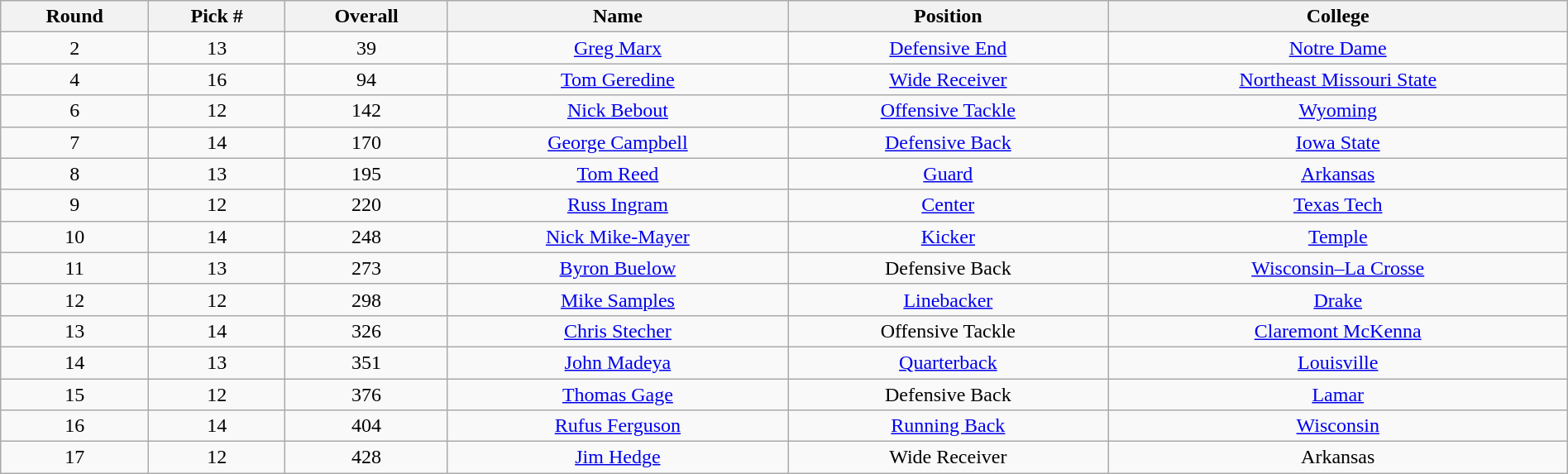<table class="wikitable sortable sortable" style="width: 100%; text-align:center">
<tr>
<th>Round</th>
<th>Pick #</th>
<th>Overall</th>
<th>Name</th>
<th>Position</th>
<th>College</th>
</tr>
<tr>
<td>2</td>
<td>13</td>
<td>39</td>
<td><a href='#'>Greg Marx</a></td>
<td><a href='#'>Defensive End</a></td>
<td><a href='#'>Notre Dame</a></td>
</tr>
<tr>
<td>4</td>
<td>16</td>
<td>94</td>
<td><a href='#'>Tom Geredine</a></td>
<td><a href='#'>Wide Receiver</a></td>
<td><a href='#'>Northeast Missouri State</a></td>
</tr>
<tr>
<td>6</td>
<td>12</td>
<td>142</td>
<td><a href='#'>Nick Bebout</a></td>
<td><a href='#'>Offensive Tackle</a></td>
<td><a href='#'>Wyoming</a></td>
</tr>
<tr>
<td>7</td>
<td>14</td>
<td>170</td>
<td><a href='#'>George Campbell</a></td>
<td><a href='#'>Defensive Back</a></td>
<td><a href='#'>Iowa State</a></td>
</tr>
<tr>
<td>8</td>
<td>13</td>
<td>195</td>
<td><a href='#'>Tom Reed</a></td>
<td><a href='#'>Guard</a></td>
<td><a href='#'>Arkansas</a></td>
</tr>
<tr>
<td>9</td>
<td>12</td>
<td>220</td>
<td><a href='#'>Russ Ingram</a></td>
<td><a href='#'>Center</a></td>
<td><a href='#'>Texas Tech</a></td>
</tr>
<tr>
<td>10</td>
<td>14</td>
<td>248</td>
<td><a href='#'>Nick Mike-Mayer</a></td>
<td><a href='#'>Kicker</a></td>
<td><a href='#'>Temple</a></td>
</tr>
<tr>
<td>11</td>
<td>13</td>
<td>273</td>
<td><a href='#'>Byron Buelow</a></td>
<td>Defensive Back</td>
<td><a href='#'>Wisconsin–La Crosse</a></td>
</tr>
<tr>
<td>12</td>
<td>12</td>
<td>298</td>
<td><a href='#'>Mike Samples</a></td>
<td><a href='#'>Linebacker</a></td>
<td><a href='#'>Drake</a></td>
</tr>
<tr>
<td>13</td>
<td>14</td>
<td>326</td>
<td><a href='#'>Chris Stecher</a></td>
<td>Offensive Tackle</td>
<td><a href='#'>Claremont McKenna</a></td>
</tr>
<tr>
<td>14</td>
<td>13</td>
<td>351</td>
<td><a href='#'>John Madeya</a></td>
<td><a href='#'>Quarterback</a></td>
<td><a href='#'>Louisville</a></td>
</tr>
<tr>
<td>15</td>
<td>12</td>
<td>376</td>
<td><a href='#'>Thomas Gage</a></td>
<td>Defensive Back</td>
<td><a href='#'>Lamar</a></td>
</tr>
<tr>
<td>16</td>
<td>14</td>
<td>404</td>
<td><a href='#'>Rufus Ferguson</a></td>
<td><a href='#'>Running Back</a></td>
<td><a href='#'>Wisconsin</a></td>
</tr>
<tr>
<td>17</td>
<td>12</td>
<td>428</td>
<td><a href='#'>Jim Hedge</a></td>
<td>Wide Receiver</td>
<td>Arkansas</td>
</tr>
</table>
